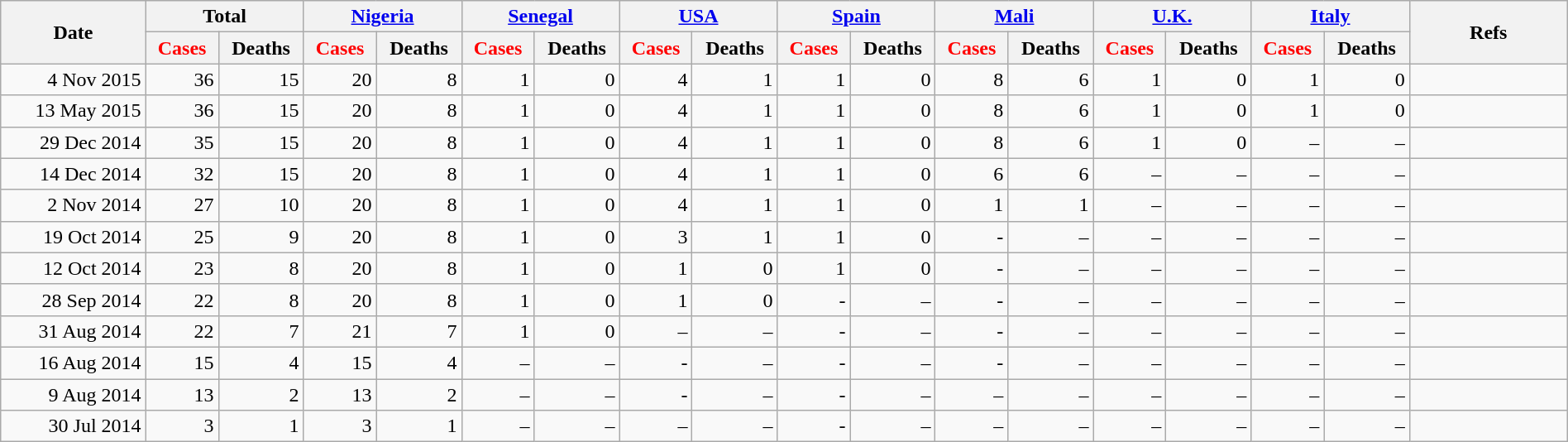<table style="text-align: right;white-space:nowrap;" class="wikitable" width="100%">
<tr>
<th rowspan=2>Date</th>
<th colspan=2>Total</th>
<th colspan=2> <a href='#'>Nigeria</a></th>
<th colspan=2> <a href='#'>Senegal</a></th>
<th colspan=2> <a href='#'>USA</a></th>
<th colspan=2> <a href='#'>Spain</a></th>
<th colspan=2> <a href='#'>Mali</a></th>
<th colspan=2> <a href='#'>U.K.</a></th>
<th colspan=2> <a href='#'>Italy</a></th>
<th rowspan=2 width="120px">Refs</th>
</tr>
<tr>
<th style="color: red;">Cases</th>
<th>Deaths</th>
<th style="color: red;">Cases</th>
<th>Deaths</th>
<th style="color: red;">Cases</th>
<th>Deaths</th>
<th style="color: red;">Cases</th>
<th>Deaths</th>
<th style="color: red;">Cases</th>
<th>Deaths</th>
<th style="color: red;">Cases</th>
<th>Deaths</th>
<th style="color: red;">Cases</th>
<th>Deaths</th>
<th style="color: red;">Cases</th>
<th>Deaths</th>
</tr>
<tr>
<td>4 Nov 2015</td>
<td>36</td>
<td>15</td>
<td>20</td>
<td>8</td>
<td>1</td>
<td>0</td>
<td>4</td>
<td>1</td>
<td>1</td>
<td>0</td>
<td>8</td>
<td>6</td>
<td>1</td>
<td>0</td>
<td>1</td>
<td>0</td>
<td></td>
</tr>
<tr>
<td>13 May 2015</td>
<td>36</td>
<td>15</td>
<td>20</td>
<td>8</td>
<td>1</td>
<td>0</td>
<td>4</td>
<td>1</td>
<td>1</td>
<td>0</td>
<td>8</td>
<td>6</td>
<td>1</td>
<td>0</td>
<td>1</td>
<td>0</td>
<td></td>
</tr>
<tr>
<td>29 Dec 2014</td>
<td>35</td>
<td>15</td>
<td>20</td>
<td>8</td>
<td>1</td>
<td>0</td>
<td>4</td>
<td>1</td>
<td>1</td>
<td>0</td>
<td>8</td>
<td>6</td>
<td>1</td>
<td>0</td>
<td>–</td>
<td>–</td>
<td></td>
</tr>
<tr>
<td>14 Dec 2014</td>
<td>32</td>
<td>15</td>
<td>20</td>
<td>8</td>
<td>1</td>
<td>0</td>
<td>4</td>
<td>1</td>
<td>1</td>
<td>0</td>
<td>6</td>
<td>6</td>
<td>–</td>
<td>–</td>
<td>–</td>
<td>–</td>
<td></td>
</tr>
<tr>
<td>2 Nov 2014</td>
<td>27</td>
<td>10</td>
<td>20</td>
<td>8</td>
<td>1</td>
<td>0</td>
<td>4</td>
<td>1</td>
<td>1</td>
<td>0</td>
<td>1</td>
<td>1</td>
<td>–</td>
<td>–</td>
<td>–</td>
<td>–</td>
<td></td>
</tr>
<tr>
<td>19 Oct 2014</td>
<td>25</td>
<td>9</td>
<td>20</td>
<td>8</td>
<td>1</td>
<td>0</td>
<td>3</td>
<td>1</td>
<td>1</td>
<td>0</td>
<td>-</td>
<td>–</td>
<td>–</td>
<td>–</td>
<td>–</td>
<td>–</td>
<td></td>
</tr>
<tr>
<td>12 Oct 2014</td>
<td>23</td>
<td>8</td>
<td>20</td>
<td>8</td>
<td>1</td>
<td>0</td>
<td>1</td>
<td>0</td>
<td>1</td>
<td>0</td>
<td>-</td>
<td>–</td>
<td>–</td>
<td>–</td>
<td>–</td>
<td>–</td>
<td></td>
</tr>
<tr>
<td>28 Sep 2014</td>
<td>22</td>
<td>8</td>
<td>20</td>
<td>8</td>
<td>1</td>
<td>0</td>
<td>1</td>
<td>0</td>
<td>-</td>
<td>–</td>
<td>-</td>
<td>–</td>
<td>–</td>
<td>–</td>
<td>–</td>
<td>–</td>
<td></td>
</tr>
<tr>
<td>31 Aug 2014</td>
<td>22</td>
<td>7</td>
<td>21</td>
<td>7</td>
<td>1</td>
<td>0</td>
<td>–</td>
<td>–</td>
<td>-</td>
<td>–</td>
<td>-</td>
<td>–</td>
<td>–</td>
<td>–</td>
<td>–</td>
<td>–</td>
<td></td>
</tr>
<tr>
<td>16 Aug 2014</td>
<td>15</td>
<td>4</td>
<td>15</td>
<td>4</td>
<td>–</td>
<td>–</td>
<td>-</td>
<td>–</td>
<td>-</td>
<td>–</td>
<td>-</td>
<td>–</td>
<td>–</td>
<td>–</td>
<td>–</td>
<td>–</td>
<td></td>
</tr>
<tr>
<td>9 Aug 2014</td>
<td>13</td>
<td>2</td>
<td>13</td>
<td>2</td>
<td>–</td>
<td>–</td>
<td>-</td>
<td>–</td>
<td>-</td>
<td>–</td>
<td>–</td>
<td>–</td>
<td>–</td>
<td>–</td>
<td>–</td>
<td>–</td>
<td></td>
</tr>
<tr>
<td>30 Jul 2014</td>
<td>3</td>
<td>1</td>
<td>3</td>
<td>1</td>
<td>–</td>
<td>–</td>
<td>–</td>
<td>–</td>
<td>-</td>
<td>–</td>
<td>–</td>
<td>–</td>
<td>–</td>
<td>–</td>
<td>–</td>
<td>–</td>
<td></td>
</tr>
</table>
